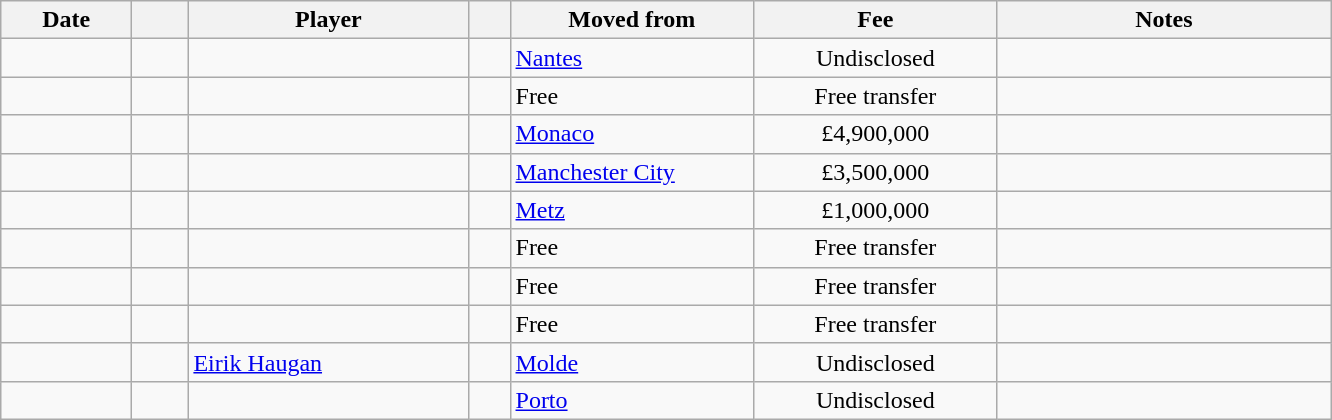<table class="wikitable sortable">
<tr>
<th style="width:80px;">Date</th>
<th style="width:30px;"></th>
<th style="width:180px;">Player</th>
<th style="width:20px;"></th>
<th style="width:155px;">Moved from</th>
<th style="width:155px;" class="unsortable">Fee</th>
<th style="width:215px;" class="unsortable">Notes</th>
</tr>
<tr>
<td></td>
<td align=center></td>
<td> </td>
<td></td>
<td> <a href='#'>Nantes</a></td>
<td align=center>Undisclosed</td>
<td align=center></td>
</tr>
<tr>
<td></td>
<td align=center></td>
<td> </td>
<td></td>
<td>Free</td>
<td align=center>Free transfer</td>
<td align=center></td>
</tr>
<tr>
<td></td>
<td align=center></td>
<td> </td>
<td></td>
<td> <a href='#'>Monaco</a></td>
<td align=center>£4,900,000</td>
<td align=center></td>
</tr>
<tr>
<td></td>
<td align=center></td>
<td> </td>
<td></td>
<td> <a href='#'>Manchester City</a></td>
<td align=center>£3,500,000</td>
<td align=center></td>
</tr>
<tr>
<td></td>
<td align=center></td>
<td> </td>
<td></td>
<td> <a href='#'>Metz</a></td>
<td align=center>£1,000,000</td>
<td align=center></td>
</tr>
<tr>
<td></td>
<td align=center></td>
<td> </td>
<td></td>
<td>Free</td>
<td align=center>Free transfer</td>
<td align=center></td>
</tr>
<tr>
<td></td>
<td align=center></td>
<td> </td>
<td></td>
<td>Free</td>
<td align=center>Free transfer</td>
<td align=center></td>
</tr>
<tr>
<td></td>
<td align=center></td>
<td> </td>
<td></td>
<td>Free</td>
<td align=center>Free transfer</td>
<td align=center></td>
</tr>
<tr>
<td></td>
<td align=center></td>
<td> <a href='#'>Eirik Haugan</a></td>
<td></td>
<td> <a href='#'>Molde</a></td>
<td align=center>Undisclosed</td>
<td align=center></td>
</tr>
<tr>
<td></td>
<td align=center></td>
<td> </td>
<td></td>
<td> <a href='#'>Porto</a></td>
<td align=center>Undisclosed</td>
<td align=center></td>
</tr>
</table>
